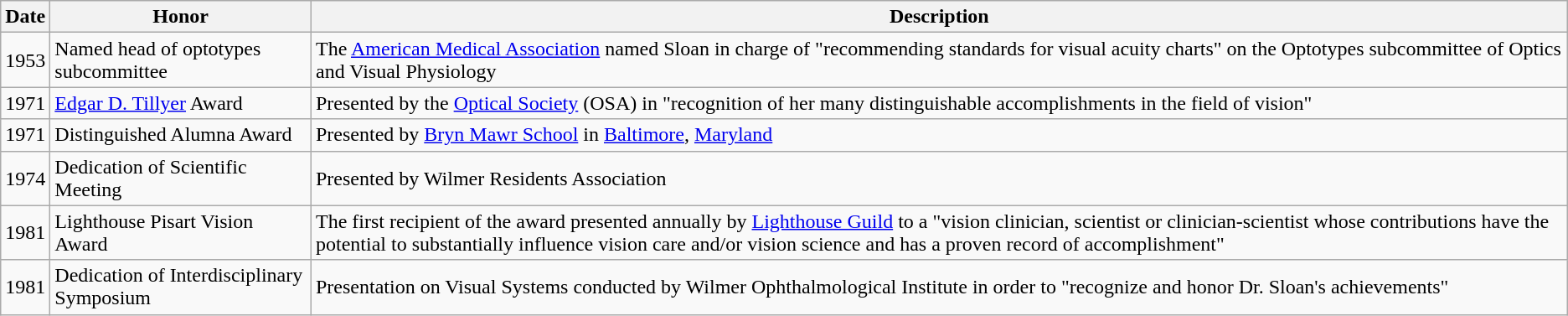<table class="wikitable">
<tr>
<th>Date</th>
<th>Honor</th>
<th>Description</th>
</tr>
<tr>
<td>1953</td>
<td>Named head of optotypes subcommittee</td>
<td>The <a href='#'>American Medical Association</a> named Sloan in charge of "recommending standards for visual acuity charts" on the Optotypes subcommittee of Optics and Visual Physiology</td>
</tr>
<tr>
<td>1971</td>
<td><a href='#'>Edgar D. Tillyer</a> Award</td>
<td>Presented by the <a href='#'>Optical Society</a> (OSA) in "recognition of her many distinguishable accomplishments in the field of vision"</td>
</tr>
<tr>
<td>1971</td>
<td>Distinguished Alumna Award</td>
<td>Presented by <a href='#'>Bryn Mawr School</a> in <a href='#'>Baltimore</a>, <a href='#'>Maryland</a></td>
</tr>
<tr>
<td>1974</td>
<td>Dedication of Scientific Meeting</td>
<td>Presented by Wilmer Residents Association</td>
</tr>
<tr>
<td>1981</td>
<td><span></span>Lighthouse Pisart Vision Award<span></span></td>
<td>The first recipient of the award presented annually by <a href='#'>Lighthouse Guild</a> to a "vision clinician, scientist or clinician-scientist whose contributions have the potential to substantially influence vision care and/or vision science and has a proven record of accomplishment"</td>
</tr>
<tr>
<td>1981</td>
<td>Dedication of Interdisciplinary Symposium</td>
<td>Presentation on Visual Systems conducted by Wilmer Ophthalmological Institute in order to "recognize and honor Dr. Sloan's achievements"</td>
</tr>
</table>
